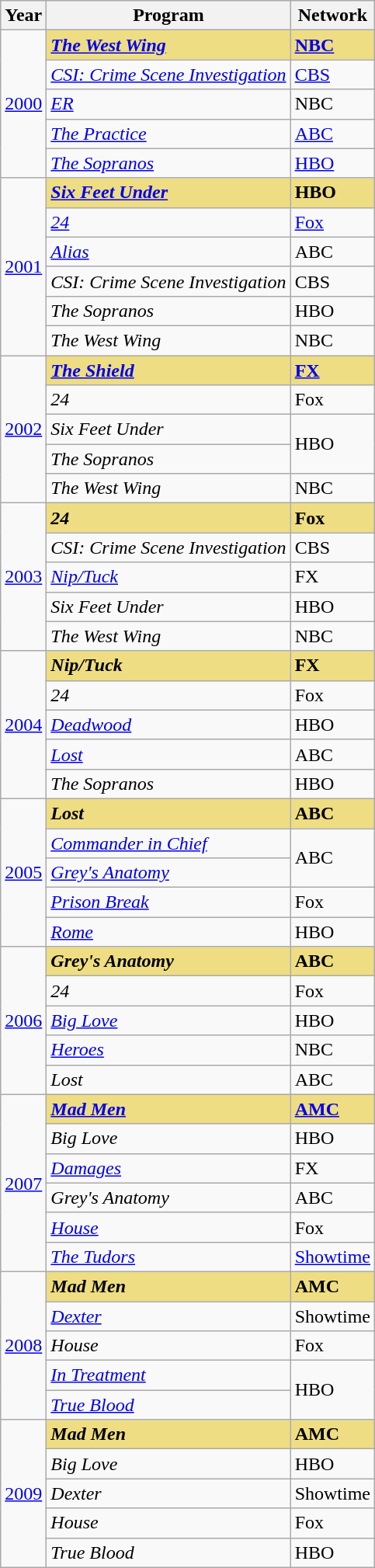<table class="wikitable">
<tr>
<th>Year</th>
<th>Program</th>
<th>Network</th>
</tr>
<tr>
<td rowspan="5" style="text-align:center"><a href='#'>2000</a></td>
<td style="background:#EEDD82;"><strong><em><a href='#'>The West Wing</a></em></strong></td>
<td style="background:#EEDD82;"><strong><a href='#'>NBC</a></strong></td>
</tr>
<tr>
<td><em><a href='#'>CSI: Crime Scene Investigation</a></em></td>
<td><a href='#'>CBS</a></td>
</tr>
<tr>
<td><em><a href='#'>ER</a></em></td>
<td>NBC</td>
</tr>
<tr>
<td><em><a href='#'>The Practice</a></em></td>
<td><a href='#'>ABC</a></td>
</tr>
<tr>
<td><em><a href='#'>The Sopranos</a></em></td>
<td><a href='#'>HBO</a></td>
</tr>
<tr>
<td rowspan="6" style="text-align:center"><a href='#'>2001</a></td>
<td style="background:#EEDD82;"><strong><em><a href='#'>Six Feet Under</a></em></strong></td>
<td style="background:#EEDD82;"><strong>HBO</strong></td>
</tr>
<tr>
<td><em><a href='#'>24</a></em></td>
<td><a href='#'>Fox</a></td>
</tr>
<tr>
<td><em><a href='#'>Alias</a></em></td>
<td>ABC</td>
</tr>
<tr>
<td><em>CSI: Crime Scene Investigation</em></td>
<td>CBS</td>
</tr>
<tr>
<td><em>The Sopranos</em></td>
<td>HBO</td>
</tr>
<tr>
<td><em>The West Wing</em></td>
<td>NBC</td>
</tr>
<tr>
<td rowspan="5" style="text-align:center"><a href='#'>2002</a></td>
<td style="background:#EEDD82;"><strong><em><a href='#'>The Shield</a></em></strong></td>
<td style="background:#EEDD82;"><strong><a href='#'>FX</a></strong></td>
</tr>
<tr>
<td><em>24</em></td>
<td>Fox</td>
</tr>
<tr>
<td><em>Six Feet Under</em></td>
<td rowspan="2">HBO</td>
</tr>
<tr>
<td><em>The Sopranos</em></td>
</tr>
<tr>
<td><em>The West Wing</em></td>
<td>NBC</td>
</tr>
<tr>
<td rowspan="5" style="text-align:center"><a href='#'>2003</a></td>
<td style="background:#EEDD82;"><strong><em>24</em></strong></td>
<td style="background:#EEDD82;"><strong>Fox</strong></td>
</tr>
<tr>
<td><em>CSI: Crime Scene Investigation</em></td>
<td>CBS</td>
</tr>
<tr>
<td><em><a href='#'>Nip/Tuck</a></em></td>
<td>FX</td>
</tr>
<tr>
<td><em>Six Feet Under</em></td>
<td>HBO</td>
</tr>
<tr>
<td><em>The West Wing</em></td>
<td>NBC</td>
</tr>
<tr>
<td rowspan="5" style="text-align:center"><a href='#'>2004</a></td>
<td style="background:#EEDD82;"><strong><em>Nip/Tuck</em></strong></td>
<td style="background:#EEDD82;"><strong>FX</strong></td>
</tr>
<tr>
<td><em>24</em></td>
<td>Fox</td>
</tr>
<tr>
<td><em><a href='#'>Deadwood</a></em></td>
<td>HBO</td>
</tr>
<tr>
<td><em><a href='#'>Lost</a></em></td>
<td>ABC</td>
</tr>
<tr>
<td><em>The Sopranos</em></td>
<td>HBO</td>
</tr>
<tr>
<td rowspan="5" style="text-align:center"><a href='#'>2005</a></td>
<td style="background:#EEDD82;"><strong><em>Lost</em></strong></td>
<td style="background:#EEDD82;"><strong>ABC</strong></td>
</tr>
<tr>
<td><em><a href='#'>Commander in Chief</a></em></td>
<td rowspan="2">ABC</td>
</tr>
<tr>
<td><em><a href='#'>Grey's Anatomy</a></em></td>
</tr>
<tr>
<td><em><a href='#'>Prison Break</a></em></td>
<td>Fox</td>
</tr>
<tr>
<td><em><a href='#'>Rome</a></em></td>
<td>HBO</td>
</tr>
<tr>
<td rowspan="5" style="text-align:center"><a href='#'>2006</a></td>
<td style="background:#EEDD82;"><strong><em>Grey's Anatomy</em></strong></td>
<td style="background:#EEDD82;"><strong>ABC</strong></td>
</tr>
<tr>
<td><em>24</em></td>
<td>Fox</td>
</tr>
<tr>
<td><em><a href='#'>Big Love</a></em></td>
<td>HBO</td>
</tr>
<tr>
<td><em><a href='#'>Heroes</a></em></td>
<td>NBC</td>
</tr>
<tr>
<td><em>Lost</em></td>
<td>ABC</td>
</tr>
<tr>
<td rowspan="6" style="text-align:center"><a href='#'>2007</a></td>
<td style="background:#EEDD82;"><strong><em><a href='#'>Mad Men</a></em></strong></td>
<td style="background:#EEDD82;"><strong><a href='#'>AMC</a></strong></td>
</tr>
<tr>
<td><em>Big Love</em></td>
<td>HBO</td>
</tr>
<tr>
<td><em><a href='#'>Damages</a></em></td>
<td>FX</td>
</tr>
<tr>
<td><em>Grey's Anatomy</em></td>
<td>ABC</td>
</tr>
<tr>
<td><em><a href='#'>House</a></em></td>
<td>Fox</td>
</tr>
<tr>
<td><em><a href='#'>The Tudors</a></em></td>
<td><a href='#'>Showtime</a></td>
</tr>
<tr>
<td rowspan="5" style="text-align:center"><a href='#'>2008</a></td>
<td style="background:#EEDD82;"><strong><em>Mad Men</em></strong></td>
<td style="background:#EEDD82;"><strong>AMC</strong></td>
</tr>
<tr>
<td><em><a href='#'>Dexter</a></em></td>
<td>Showtime</td>
</tr>
<tr>
<td><em>House</em></td>
<td>Fox</td>
</tr>
<tr>
<td><em><a href='#'>In Treatment</a></em></td>
<td rowspan="2">HBO</td>
</tr>
<tr>
<td><em><a href='#'>True Blood</a></em></td>
</tr>
<tr>
<td rowspan="5" style="text-align:center"><a href='#'>2009</a></td>
<td style="background:#EEDD82;"><strong><em>Mad Men</em></strong></td>
<td style="background:#EEDD82;"><strong>AMC</strong></td>
</tr>
<tr>
<td><em>Big Love</em></td>
<td>HBO</td>
</tr>
<tr>
<td><em>Dexter</em></td>
<td>Showtime</td>
</tr>
<tr>
<td><em>House</em></td>
<td>Fox</td>
</tr>
<tr>
<td><em>True Blood</em></td>
<td>HBO</td>
</tr>
</table>
